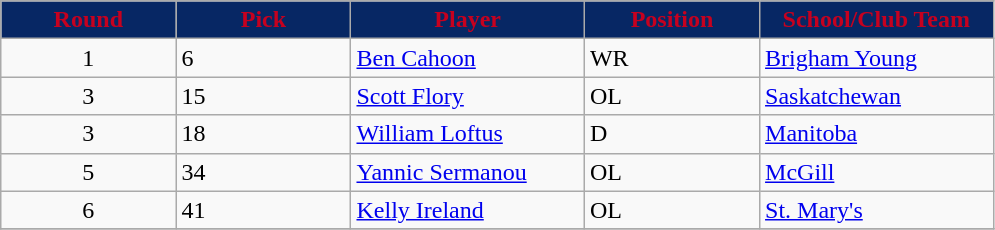<table class="wikitable sortable sortable">
<tr>
<th style="background:#072764;color:#c6011f;" width="15%">Round</th>
<th style="background:#072764;color:#c6011f;" width="15%">Pick</th>
<th style="background:#072764;color:#c6011f;" width="20%">Player</th>
<th style="background:#072764;color:#c6011f;" width="15%">Position</th>
<th style="background:#072764;color:#c6011f;" width="20%">School/Club Team</th>
</tr>
<tr>
<td align=center>1</td>
<td>6</td>
<td><a href='#'>Ben Cahoon</a></td>
<td>WR</td>
<td><a href='#'>Brigham Young</a></td>
</tr>
<tr>
<td align=center>3</td>
<td>15</td>
<td><a href='#'>Scott Flory</a></td>
<td>OL</td>
<td><a href='#'>Saskatchewan</a></td>
</tr>
<tr>
<td align=center>3</td>
<td>18</td>
<td><a href='#'>William Loftus</a></td>
<td>D</td>
<td><a href='#'>Manitoba</a></td>
</tr>
<tr>
<td align=center>5</td>
<td>34</td>
<td><a href='#'>Yannic Sermanou</a></td>
<td>OL</td>
<td><a href='#'>McGill</a></td>
</tr>
<tr>
<td align=center>6</td>
<td>41</td>
<td><a href='#'>Kelly Ireland</a></td>
<td>OL</td>
<td><a href='#'>St. Mary's</a></td>
</tr>
<tr>
</tr>
</table>
